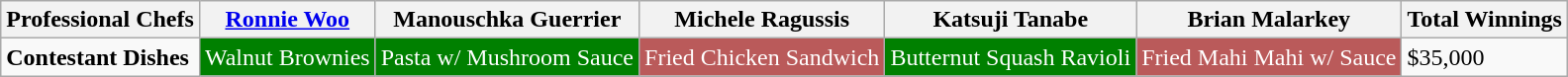<table class="wikitable">
<tr>
<th>Professional Chefs</th>
<th><a href='#'>Ronnie Woo</a></th>
<th>Manouschka Guerrier</th>
<th>Michele Ragussis</th>
<th>Katsuji Tanabe</th>
<th>Brian Malarkey</th>
<th>Total Winnings</th>
</tr>
<tr>
<td><strong>Contestant Dishes</strong></td>
<td style="background: green; color: white">Walnut Brownies</td>
<td style="background: green; color: white">Pasta w/ Mushroom Sauce</td>
<td style="background: #BA5A5A; color: white">Fried Chicken Sandwich</td>
<td style= "background:green; color: white">Butternut Squash Ravioli</td>
<td style="background: #BA5A5A; color: white">Fried Mahi Mahi w/ Sauce</td>
<td>$35,000</td>
</tr>
</table>
